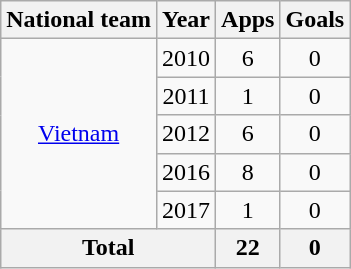<table class=wikitable style=text-align:center>
<tr>
<th>National team</th>
<th>Year</th>
<th>Apps</th>
<th>Goals</th>
</tr>
<tr>
<td rowspan=5><a href='#'>Vietnam</a></td>
<td>2010</td>
<td>6</td>
<td>0</td>
</tr>
<tr>
<td>2011</td>
<td>1</td>
<td>0</td>
</tr>
<tr>
<td>2012</td>
<td>6</td>
<td>0</td>
</tr>
<tr>
<td>2016</td>
<td>8</td>
<td>0</td>
</tr>
<tr>
<td>2017</td>
<td>1</td>
<td>0</td>
</tr>
<tr>
<th colspan=2>Total</th>
<th>22</th>
<th>0</th>
</tr>
</table>
